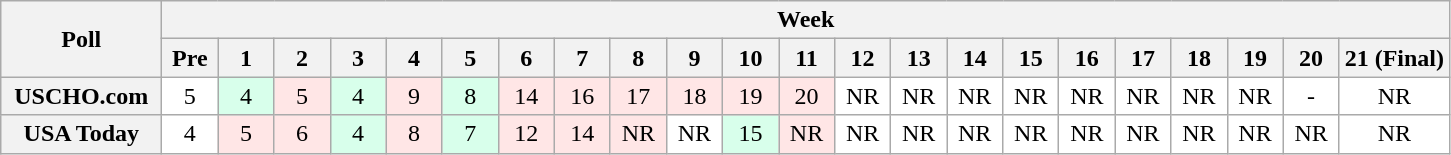<table class="wikitable" style="white-space:nowrap;">
<tr>
<th scope="col" width="100" rowspan="2">Poll</th>
<th colspan="25">Week</th>
</tr>
<tr>
<th scope="col" width="30">Pre</th>
<th scope="col" width="30">1</th>
<th scope="col" width="30">2</th>
<th scope="col" width="30">3</th>
<th scope="col" width="30">4</th>
<th scope="col" width="30">5</th>
<th scope="col" width="30">6</th>
<th scope="col" width="30">7</th>
<th scope="col" width="30">8</th>
<th scope="col" width="30">9</th>
<th scope="col" width="30">10</th>
<th scope="col" width="30">11</th>
<th scope="col" width="30">12</th>
<th scope="col" width="30">13</th>
<th scope="col" width="30">14</th>
<th scope="col" width="30">15</th>
<th scope="col" width="30">16</th>
<th scope="col" width="30">17</th>
<th scope="col" width="30">18</th>
<th scope="col" width="30">19</th>
<th scope="col" width="30">20</th>
<th scope="col" width="30">21 (Final)</th>
</tr>
<tr style="text-align:center;">
<th>USCHO.com</th>
<td bgcolor=FFFFFF>5</td>
<td bgcolor=D8FFEB>4</td>
<td bgcolor=FFE6E6>5</td>
<td bgcolor=D8FFEB>4</td>
<td bgcolor=FFE6E6>9</td>
<td bgcolor=D8FFEB>8</td>
<td bgcolor=FFE6E6>14</td>
<td bgcolor=FFE6E6>16</td>
<td bgcolor=FFE6E6>17</td>
<td bgcolor=FFE6E6>18</td>
<td bgcolor=FFE6E6>19</td>
<td bgcolor=FFE6E6>20</td>
<td bgcolor=FFFFFF>NR</td>
<td bgcolor=FFFFFF>NR</td>
<td bgcolor=FFFFFF>NR</td>
<td bgcolor=FFFFFF>NR</td>
<td bgcolor=FFFFFF>NR</td>
<td bgcolor=FFFFFF>NR</td>
<td bgcolor=FFFFFF>NR</td>
<td bgcolor=FFFFFF>NR</td>
<td bgcolor=FFFFFF>-</td>
<td bgcolor=FFFFFF>NR</td>
</tr>
<tr style="text-align:center;">
<th>USA Today</th>
<td bgcolor=FFFFFF>4</td>
<td bgcolor=FFE6E6>5</td>
<td bgcolor=FFE6E6>6</td>
<td bgcolor=D8FFEB>4</td>
<td bgcolor=FFE6E6>8</td>
<td bgcolor=D8FFEB>7</td>
<td bgcolor=FFE6E6>12</td>
<td bgcolor=FFE6E6>14</td>
<td bgcolor=FFE6E6>NR</td>
<td bgcolor=FFFFFF>NR</td>
<td bgcolor=D8FFEB>15</td>
<td bgcolor=FFE6E6>NR</td>
<td bgcolor=FFFFFF>NR</td>
<td bgcolor=FFFFFF>NR</td>
<td bgcolor=FFFFFF>NR</td>
<td bgcolor=FFFFFF>NR</td>
<td bgcolor=FFFFFF>NR</td>
<td bgcolor=FFFFFF>NR</td>
<td bgcolor=FFFFFF>NR</td>
<td bgcolor=FFFFFF>NR</td>
<td bgcolor=FFFFFF>NR</td>
<td bgcolor=FFFFFF>NR</td>
</tr>
</table>
